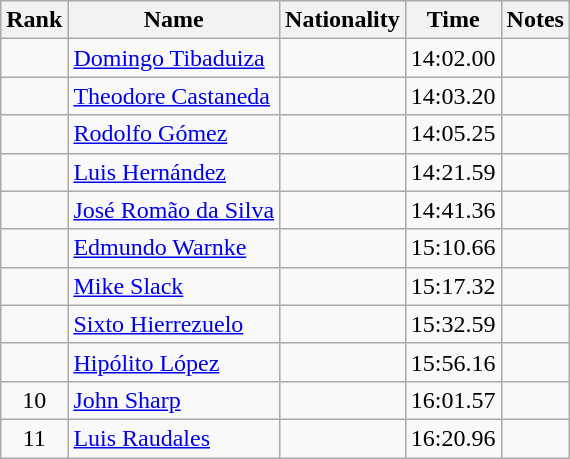<table class="wikitable sortable" style="text-align:center">
<tr>
<th>Rank</th>
<th>Name</th>
<th>Nationality</th>
<th>Time</th>
<th>Notes</th>
</tr>
<tr>
<td></td>
<td align=left><a href='#'>Domingo Tibaduiza</a></td>
<td align=left></td>
<td>14:02.00</td>
<td></td>
</tr>
<tr>
<td></td>
<td align=left><a href='#'>Theodore Castaneda</a></td>
<td align=left></td>
<td>14:03.20</td>
<td></td>
</tr>
<tr>
<td></td>
<td align=left><a href='#'>Rodolfo Gómez</a></td>
<td align=left></td>
<td>14:05.25</td>
<td></td>
</tr>
<tr>
<td></td>
<td align=left><a href='#'>Luis Hernández</a></td>
<td align=left></td>
<td>14:21.59</td>
<td></td>
</tr>
<tr>
<td></td>
<td align=left><a href='#'>José Romão da Silva</a></td>
<td align=left></td>
<td>14:41.36</td>
<td></td>
</tr>
<tr>
<td></td>
<td align=left><a href='#'>Edmundo Warnke</a></td>
<td align=left></td>
<td>15:10.66</td>
<td></td>
</tr>
<tr>
<td></td>
<td align=left><a href='#'>Mike Slack</a></td>
<td align=left></td>
<td>15:17.32</td>
<td></td>
</tr>
<tr>
<td></td>
<td align=left><a href='#'>Sixto Hierrezuelo</a></td>
<td align=left></td>
<td>15:32.59</td>
<td></td>
</tr>
<tr>
<td></td>
<td align=left><a href='#'>Hipólito López</a></td>
<td align=left></td>
<td>15:56.16</td>
<td></td>
</tr>
<tr>
<td>10</td>
<td align=left><a href='#'>John Sharp</a></td>
<td align=left></td>
<td>16:01.57</td>
<td></td>
</tr>
<tr>
<td>11</td>
<td align=left><a href='#'>Luis Raudales</a></td>
<td align=left></td>
<td>16:20.96</td>
<td></td>
</tr>
</table>
